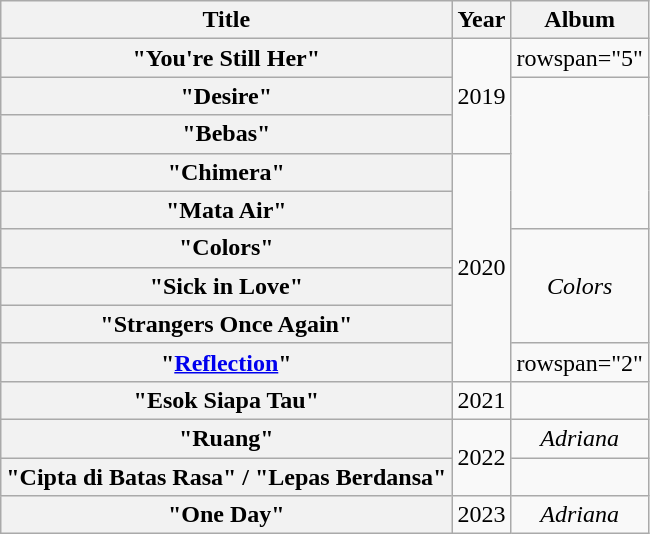<table class="wikitable plainrowheaders" style="text-align:center">
<tr>
<th scope="col">Title</th>
<th>Year</th>
<th scope="col">Album</th>
</tr>
<tr>
<th scope="row">"You're Still Her"</th>
<td rowspan="3">2019</td>
<td>rowspan="5" </td>
</tr>
<tr>
<th scope="row">"Desire"</th>
</tr>
<tr>
<th scope="row">"Bebas"<br></th>
</tr>
<tr>
<th scope="row">"Chimera"<br></th>
<td rowspan="6">2020</td>
</tr>
<tr>
<th scope="row">"Mata Air"</th>
</tr>
<tr>
<th scope="row">"Colors"<br></th>
<td rowspan="3"><em>Colors</em></td>
</tr>
<tr>
<th scope="row">"Sick in Love"<br></th>
</tr>
<tr>
<th scope="row">"Strangers Once Again"<br></th>
</tr>
<tr>
<th scope="row">"<a href='#'>Reflection</a>"<br></th>
<td>rowspan="2" </td>
</tr>
<tr>
<th scope="row">"Esok Siapa Tau"</th>
<td>2021</td>
</tr>
<tr>
<th scope="row">"Ruang"</th>
<td rowspan="2">2022</td>
<td><em>Adriana</em></td>
</tr>
<tr>
<th scope="row">"Cipta di Batas Rasa" / "Lepas Berdansa"<br></th>
<td></td>
</tr>
<tr>
<th scope="row">"One Day"</th>
<td>2023</td>
<td><em>Adriana</em></td>
</tr>
</table>
